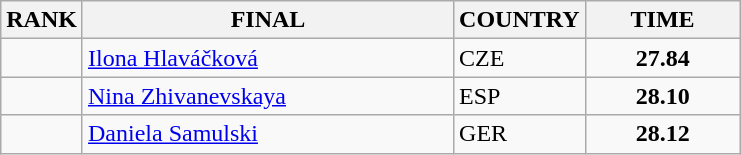<table class="wikitable">
<tr>
<th>RANK</th>
<th align="left" style="width: 15em">FINAL</th>
<th>COUNTRY</th>
<th style="width: 6em">TIME</th>
</tr>
<tr>
<td align="center"></td>
<td><a href='#'>Ilona Hlaváčková</a></td>
<td> CZE</td>
<td align="center"><strong>27.84</strong></td>
</tr>
<tr>
<td align="center"></td>
<td><a href='#'>Nina Zhivanevskaya</a></td>
<td> ESP</td>
<td align="center"><strong>28.10</strong></td>
</tr>
<tr>
<td align="center"></td>
<td><a href='#'>Daniela Samulski</a></td>
<td> GER</td>
<td align="center"><strong>28.12</strong></td>
</tr>
</table>
